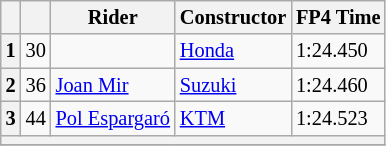<table class="wikitable sortable" style="font-size: 85%;">
<tr>
<th></th>
<th></th>
<th>Rider</th>
<th>Constructor</th>
<th>FP4 Time</th>
</tr>
<tr>
<th scope="row">1</th>
<td align="center">30</td>
<td></td>
<td><a href='#'>Honda</a></td>
<td>1:24.450</td>
</tr>
<tr>
<th scope="row">2</th>
<td align="center">36</td>
<td> <a href='#'>Joan Mir</a></td>
<td><a href='#'>Suzuki</a></td>
<td>1:24.460</td>
</tr>
<tr>
<th scope="row">3</th>
<td align="center">44</td>
<td> <a href='#'>Pol Espargaró</a></td>
<td><a href='#'>KTM</a></td>
<td>1:24.523</td>
</tr>
<tr>
<th colspan=9></th>
</tr>
<tr>
</tr>
</table>
